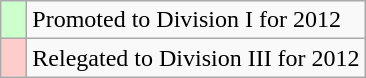<table class="wikitable">
<tr>
<td width=10px bgcolor="#ccffcc"></td>
<td>Promoted to Division I for 2012</td>
</tr>
<tr>
<td width=10px bgcolor="#ffcccc"></td>
<td>Relegated to Division III for 2012</td>
</tr>
</table>
